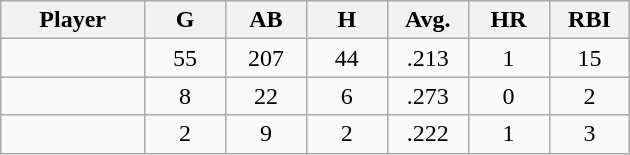<table class="wikitable sortable">
<tr>
<th bgcolor="#DDDDFF" width="16%">Player</th>
<th bgcolor="#DDDDFF" width="9%">G</th>
<th bgcolor="#DDDDFF" width="9%">AB</th>
<th bgcolor="#DDDDFF" width="9%">H</th>
<th bgcolor="#DDDDFF" width="9%">Avg.</th>
<th bgcolor="#DDDDFF" width="9%">HR</th>
<th bgcolor="#DDDDFF" width="9%">RBI</th>
</tr>
<tr align="center">
<td></td>
<td>55</td>
<td>207</td>
<td>44</td>
<td>.213</td>
<td>1</td>
<td>15</td>
</tr>
<tr align="center">
<td></td>
<td>8</td>
<td>22</td>
<td>6</td>
<td>.273</td>
<td>0</td>
<td>2</td>
</tr>
<tr align="center">
<td></td>
<td>2</td>
<td>9</td>
<td>2</td>
<td>.222</td>
<td>1</td>
<td>3</td>
</tr>
</table>
